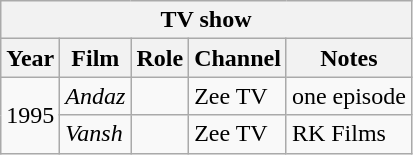<table class="wikitable">
<tr>
<th colspan="5" scope="col"><strong>TV show</strong></th>
</tr>
<tr>
<th>Year</th>
<th>Film</th>
<th>Role</th>
<th>Channel</th>
<th>Notes</th>
</tr>
<tr>
<td rowspan="2">1995</td>
<td><em>Andaz</em></td>
<td></td>
<td>Zee TV</td>
<td>one episode</td>
</tr>
<tr>
<td><em>Vansh</em></td>
<td></td>
<td>Zee TV</td>
<td>RK Films</td>
</tr>
</table>
